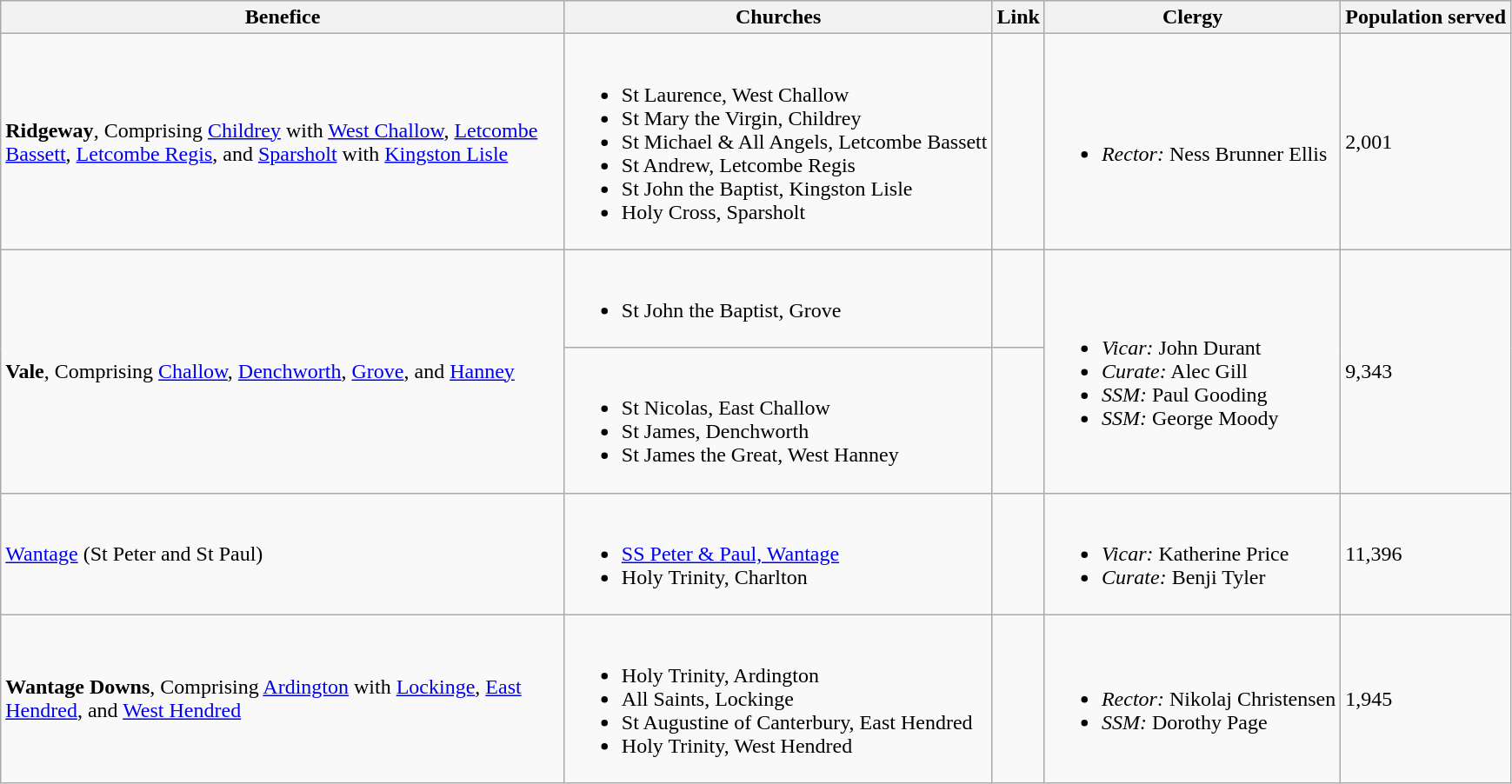<table class="wikitable">
<tr>
<th width="425">Benefice</th>
<th>Churches</th>
<th>Link</th>
<th>Clergy</th>
<th>Population served</th>
</tr>
<tr>
<td><strong>Ridgeway</strong>, Comprising <a href='#'>Childrey</a> with <a href='#'>West Challow</a>, <a href='#'>Letcombe Bassett</a>, <a href='#'>Letcombe Regis</a>, and <a href='#'>Sparsholt</a> with <a href='#'>Kingston Lisle</a></td>
<td><br><ul><li>St Laurence, West Challow</li><li>St Mary the Virgin, Childrey</li><li>St Michael & All Angels, Letcombe Bassett</li><li>St Andrew, Letcombe Regis</li><li>St John the Baptist, Kingston Lisle</li><li>Holy Cross, Sparsholt</li></ul></td>
<td></td>
<td><br><ul><li><em>Rector:</em> Ness Brunner Ellis</li></ul></td>
<td>2,001</td>
</tr>
<tr>
<td rowspan="2"><strong>Vale</strong>, Comprising <a href='#'>Challow</a>, <a href='#'>Denchworth</a>, <a href='#'>Grove</a>, and <a href='#'>Hanney</a></td>
<td><br><ul><li>St John the Baptist, Grove</li></ul></td>
<td></td>
<td rowspan="2"><br><ul><li><em>Vicar:</em> John Durant</li><li><em>Curate:</em> Alec Gill</li><li><em>SSM:</em> Paul Gooding</li><li><em>SSM:</em> George Moody</li></ul></td>
<td rowspan="2">9,343</td>
</tr>
<tr>
<td><br><ul><li>St Nicolas, East Challow</li><li>St James, Denchworth</li><li>St James the Great, West Hanney</li></ul></td>
<td></td>
</tr>
<tr>
<td><a href='#'>Wantage</a> (St Peter and St Paul)</td>
<td><br><ul><li><a href='#'>SS Peter & Paul, Wantage</a></li><li>Holy Trinity, Charlton</li></ul></td>
<td> </td>
<td><br><ul><li><em>Vicar:</em> Katherine Price</li><li><em>Curate:</em> Benji Tyler</li></ul></td>
<td>11,396</td>
</tr>
<tr>
<td><strong>Wantage Downs</strong>, Comprising <a href='#'>Ardington</a> with <a href='#'>Lockinge</a>, <a href='#'>East Hendred</a>, and <a href='#'>West Hendred</a></td>
<td><br><ul><li>Holy Trinity, Ardington</li><li>All Saints, Lockinge</li><li>St Augustine of Canterbury, East Hendred</li><li>Holy Trinity, West Hendred</li></ul></td>
<td></td>
<td><br><ul><li><em>Rector:</em> Nikolaj Christensen</li><li><em>SSM:</em> Dorothy Page</li></ul></td>
<td>1,945</td>
</tr>
</table>
